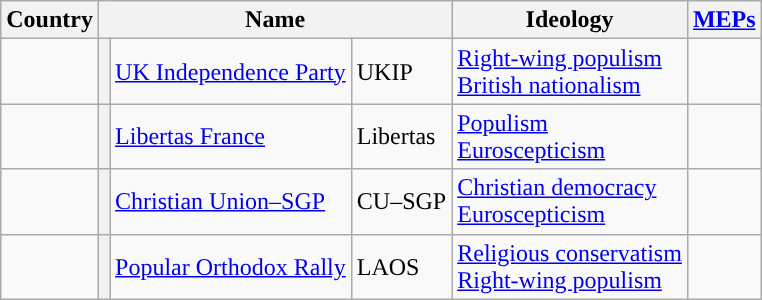<table class="wikitable">
<tr>
<th>Country</th>
<th colspan="3">Name</th>
<th>Ideology</th>
<th><a href='#'>MEPs</a></th>
</tr>
<tr>
<td></td>
<th style="background:"></th>
<td><a href='#'>UK Independence Party</a></td>
<td>UKIP</td>
<td><a href='#'>Right-wing populism</a><br><a href='#'>British nationalism</a></td>
<td></td>
</tr>
<tr>
<td></td>
<th style="background:"></th>
<td><a href='#'>Libertas France</a></td>
<td>Libertas</td>
<td><a href='#'>Populism</a><br><a href='#'>Euroscepticism</a></td>
<td></td>
</tr>
<tr>
<td></td>
<th style="background:"></th>
<td><a href='#'>Christian Union–SGP</a></td>
<td>CU–SGP</td>
<td><a href='#'>Christian democracy</a><br><a href='#'>Euroscepticism</a></td>
<td></td>
</tr>
<tr>
<td></td>
<th style="background:"></th>
<td><a href='#'>Popular Orthodox Rally</a></td>
<td>LAOS</td>
<td><a href='#'>Religious conservatism</a><br><a href='#'>Right-wing populism</a></td>
<td></td>
</tr>
</table>
